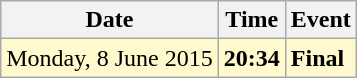<table class="wikitable">
<tr>
<th>Date</th>
<th>Time</th>
<th>Event</th>
</tr>
<tr style="background-color:lemonchiffon;">
<td>Monday, 8 June 2015</td>
<td><strong>20:34</strong></td>
<td><strong>Final</strong></td>
</tr>
</table>
